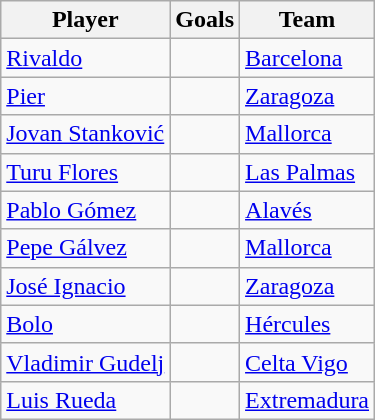<table class="wikitable sortable" border=" 1px #aaa solid" style="margin: 1em 1em 1em 0; background: #f9f9f9">
<tr>
<th>Player</th>
<th>Goals</th>
<th>Team</th>
</tr>
<tr>
<td> <a href='#'>Rivaldo</a></td>
<td></td>
<td><a href='#'>Barcelona</a></td>
</tr>
<tr>
<td> <a href='#'>Pier</a></td>
<td></td>
<td><a href='#'>Zaragoza</a></td>
</tr>
<tr>
<td> <a href='#'>Jovan Stanković</a></td>
<td></td>
<td><a href='#'>Mallorca</a></td>
</tr>
<tr>
<td> <a href='#'>Turu Flores</a></td>
<td></td>
<td><a href='#'>Las Palmas</a></td>
</tr>
<tr>
<td> <a href='#'>Pablo Gómez</a></td>
<td></td>
<td><a href='#'>Alavés</a></td>
</tr>
<tr>
<td> <a href='#'>Pepe Gálvez</a></td>
<td></td>
<td><a href='#'>Mallorca</a></td>
</tr>
<tr>
<td> <a href='#'>José Ignacio</a></td>
<td></td>
<td><a href='#'>Zaragoza</a></td>
</tr>
<tr>
<td> <a href='#'>Bolo</a></td>
<td></td>
<td><a href='#'>Hércules</a></td>
</tr>
<tr>
<td> <a href='#'>Vladimir Gudelj</a></td>
<td></td>
<td><a href='#'>Celta Vigo</a></td>
</tr>
<tr>
<td> <a href='#'>Luis Rueda</a></td>
<td></td>
<td><a href='#'>Extremadura</a></td>
</tr>
</table>
